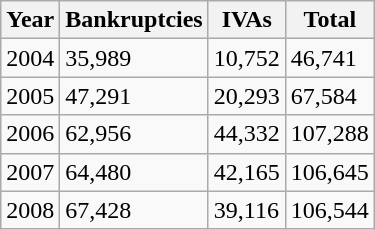<table class=wikitable>
<tr>
<th>Year</th>
<th>Bankruptcies</th>
<th>IVAs</th>
<th>Total</th>
</tr>
<tr>
<td>2004</td>
<td>35,989</td>
<td>10,752</td>
<td>46,741</td>
</tr>
<tr>
<td>2005</td>
<td>47,291</td>
<td>20,293</td>
<td>67,584</td>
</tr>
<tr>
<td>2006</td>
<td>62,956</td>
<td>44,332</td>
<td>107,288</td>
</tr>
<tr>
<td>2007</td>
<td>64,480</td>
<td>42,165</td>
<td>106,645</td>
</tr>
<tr>
<td>2008</td>
<td>67,428</td>
<td>39,116</td>
<td>106,544</td>
</tr>
</table>
